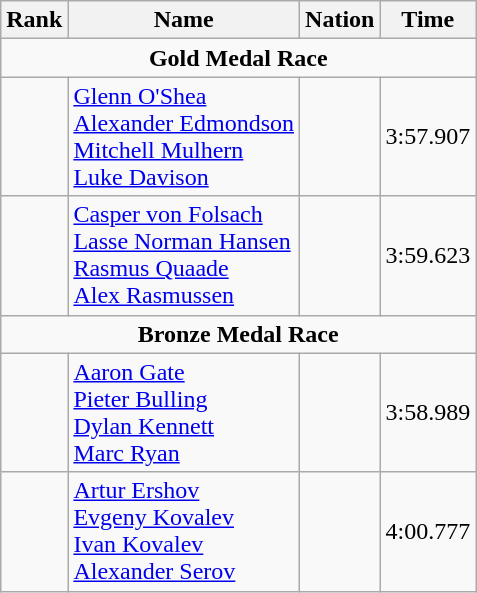<table class="wikitable" style="text-align:center">
<tr>
<th>Rank</th>
<th>Name</th>
<th>Nation</th>
<th>Time</th>
</tr>
<tr>
<td colspan=4><strong>Gold Medal Race</strong></td>
</tr>
<tr>
<td></td>
<td align=left><a href='#'>Glenn O'Shea</a><br><a href='#'>Alexander Edmondson</a><br><a href='#'>Mitchell Mulhern</a><br><a href='#'>Luke Davison</a></td>
<td align=left></td>
<td>3:57.907</td>
</tr>
<tr>
<td></td>
<td align=left><a href='#'>Casper von Folsach</a><br><a href='#'>Lasse Norman Hansen</a><br><a href='#'>Rasmus Quaade</a><br><a href='#'>Alex Rasmussen</a></td>
<td align=left></td>
<td>3:59.623</td>
</tr>
<tr>
<td colspan=4><strong>Bronze Medal Race</strong></td>
</tr>
<tr>
<td></td>
<td align=left><a href='#'>Aaron Gate</a><br><a href='#'>Pieter Bulling</a><br><a href='#'>Dylan Kennett</a><br><a href='#'>Marc Ryan</a></td>
<td align=left></td>
<td>3:58.989</td>
</tr>
<tr>
<td></td>
<td align=left><a href='#'>Artur Ershov</a><br><a href='#'>Evgeny Kovalev</a><br><a href='#'>Ivan Kovalev</a><br><a href='#'>Alexander Serov</a></td>
<td align=left></td>
<td>4:00.777</td>
</tr>
</table>
